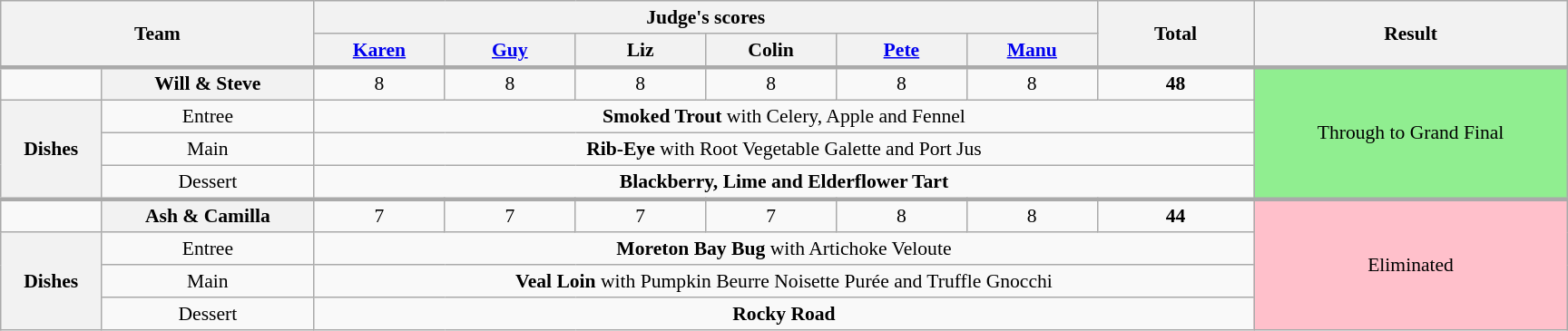<table class="wikitable plainrowheaders" style="margin:1em auto; text-align:center; font-size:90%; width:80em;">
<tr>
<th rowspan="2" style="width:20%;" colspan="2">Team</th>
<th colspan="6" style="width:50%;">Judge's scores</th>
<th rowspan="2" style="width:10%;">Total<br></th>
<th rowspan="2" style="width:20%;">Result</th>
</tr>
<tr>
<th style="width:50px;"><a href='#'>Karen</a></th>
<th style="width:50px;"><a href='#'>Guy</a></th>
<th style="width:50px;">Liz</th>
<th style="width:50px;">Colin</th>
<th style="width:50px;"><a href='#'>Pete</a></th>
<th style="width:50px;"><a href='#'>Manu</a></th>
</tr>
<tr style="border-top:3px solid #aaa;">
<td></td>
<th>Will & Steve</th>
<td>8</td>
<td>8</td>
<td>8</td>
<td>8</td>
<td>8</td>
<td>8</td>
<td><strong>48</strong></td>
<td rowspan="4" style="background:lightgreen">Through to Grand Final</td>
</tr>
<tr>
<th rowspan="3">Dishes</th>
<td>Entree</td>
<td colspan="7"><strong>Smoked Trout</strong> with Celery, Apple and Fennel</td>
</tr>
<tr>
<td>Main</td>
<td colspan="7"><strong>Rib-Eye</strong> with Root Vegetable Galette and Port Jus</td>
</tr>
<tr>
<td>Dessert</td>
<td colspan="7"><strong>Blackberry, Lime and Elderflower Tart</strong></td>
</tr>
<tr style="border-top:3px solid #aaa;">
<td></td>
<th>Ash & Camilla</th>
<td>7</td>
<td>7</td>
<td>7</td>
<td>7</td>
<td>8</td>
<td>8</td>
<td><strong>44</strong></td>
<td rowspan="4" bgcolor="pink">Eliminated</td>
</tr>
<tr>
<th rowspan="3">Dishes</th>
<td>Entree</td>
<td colspan="7"><strong>Moreton Bay Bug</strong> with Artichoke Veloute</td>
</tr>
<tr>
<td>Main</td>
<td colspan="7"><strong>Veal Loin</strong> with Pumpkin Beurre Noisette Purée and Truffle Gnocchi</td>
</tr>
<tr>
<td>Dessert</td>
<td colspan="7"><strong>Rocky Road</strong></td>
</tr>
</table>
